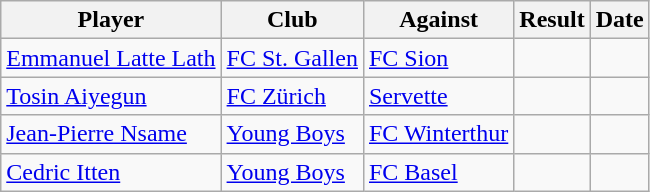<table class="wikitable sortable">
<tr>
<th>Player</th>
<th>Club</th>
<th>Against</th>
<th style="text-align:center">Result</th>
<th>Date</th>
</tr>
<tr>
<td> <a href='#'>Emmanuel Latte Lath</a></td>
<td><a href='#'>FC St. Gallen</a></td>
<td><a href='#'>FC Sion</a></td>
<td style="text-align:center"></td>
<td></td>
</tr>
<tr>
<td> <a href='#'>Tosin Aiyegun</a></td>
<td><a href='#'>FC Zürich</a></td>
<td><a href='#'>Servette</a></td>
<td style="text-align:center"></td>
<td></td>
</tr>
<tr>
<td> <a href='#'>Jean-Pierre Nsame</a></td>
<td><a href='#'>Young Boys</a></td>
<td><a href='#'>FC Winterthur</a></td>
<td style="text-align:center"></td>
<td></td>
</tr>
<tr>
<td> <a href='#'>Cedric Itten</a></td>
<td><a href='#'>Young Boys</a></td>
<td><a href='#'>FC Basel</a></td>
<td style="text-align:center"></td>
<td></td>
</tr>
</table>
